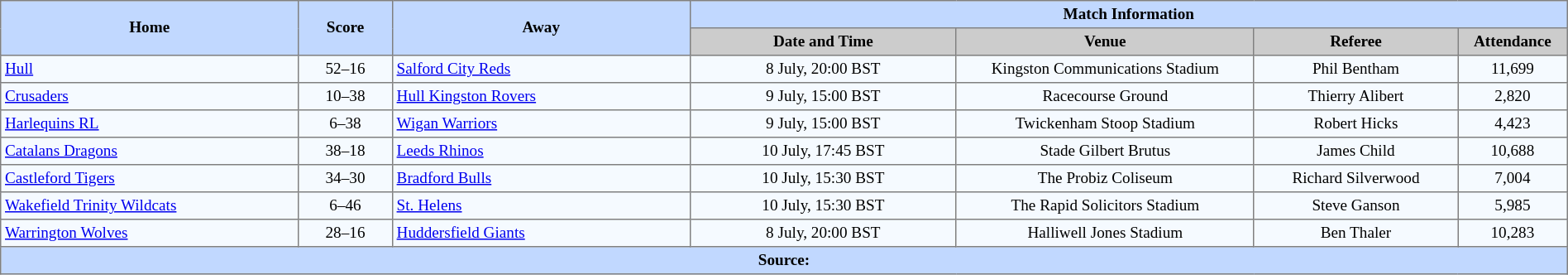<table border="1" cellpadding="3" cellspacing="0" style="border-collapse:collapse; font-size:80%; text-align:center; width:100%;">
<tr style="background:#c1d8ff;">
<th rowspan="2" style="width:19%;">Home</th>
<th rowspan="2" style="width:6%;">Score</th>
<th rowspan="2" style="width:19%;">Away</th>
<th colspan=6>Match Information</th>
</tr>
<tr style="background:#ccc;">
<th width=17%>Date and Time</th>
<th width=19%>Venue</th>
<th width=13%>Referee</th>
<th width=7%>Attendance</th>
</tr>
<tr style="background:#f5faff;">
<td align=left> <a href='#'>Hull</a></td>
<td>52–16</td>
<td align=left> <a href='#'>Salford City Reds</a></td>
<td>8 July, 20:00 BST</td>
<td>Kingston Communications Stadium</td>
<td>Phil Bentham</td>
<td>11,699</td>
</tr>
<tr style="background:#f5faff;">
<td align=left> <a href='#'>Crusaders</a></td>
<td>10–38</td>
<td align=left> <a href='#'>Hull Kingston Rovers</a></td>
<td>9 July, 15:00 BST</td>
<td>Racecourse Ground</td>
<td>Thierry Alibert</td>
<td>2,820</td>
</tr>
<tr style="background:#f5faff;">
<td align=left> <a href='#'>Harlequins RL</a></td>
<td>6–38</td>
<td align=left> <a href='#'>Wigan Warriors</a></td>
<td>9 July, 15:00 BST</td>
<td>Twickenham Stoop Stadium</td>
<td>Robert Hicks</td>
<td>4,423</td>
</tr>
<tr style="background:#f5faff;">
<td align=left> <a href='#'>Catalans Dragons</a></td>
<td>38–18</td>
<td align=left> <a href='#'>Leeds Rhinos</a></td>
<td>10 July, 17:45 BST</td>
<td>Stade Gilbert Brutus</td>
<td>James Child</td>
<td>10,688</td>
</tr>
<tr style="background:#f5faff;">
<td align=left> <a href='#'>Castleford Tigers</a></td>
<td>34–30</td>
<td align=left> <a href='#'>Bradford Bulls</a></td>
<td>10 July, 15:30 BST</td>
<td>The Probiz Coliseum</td>
<td>Richard Silverwood</td>
<td>7,004</td>
</tr>
<tr style="background:#f5faff;">
<td align=left> <a href='#'>Wakefield Trinity Wildcats</a></td>
<td>6–46</td>
<td align=left> <a href='#'>St. Helens</a></td>
<td>10 July, 15:30 BST</td>
<td>The Rapid Solicitors Stadium</td>
<td>Steve Ganson</td>
<td>5,985</td>
</tr>
<tr style="background:#f5faff;">
<td align=left> <a href='#'>Warrington Wolves</a></td>
<td>28–16</td>
<td align=left> <a href='#'>Huddersfield Giants</a></td>
<td>8 July, 20:00 BST</td>
<td>Halliwell Jones Stadium</td>
<td>Ben Thaler</td>
<td>10,283</td>
</tr>
<tr style="background:#c1d8ff;">
<th colspan=12>Source:</th>
</tr>
</table>
